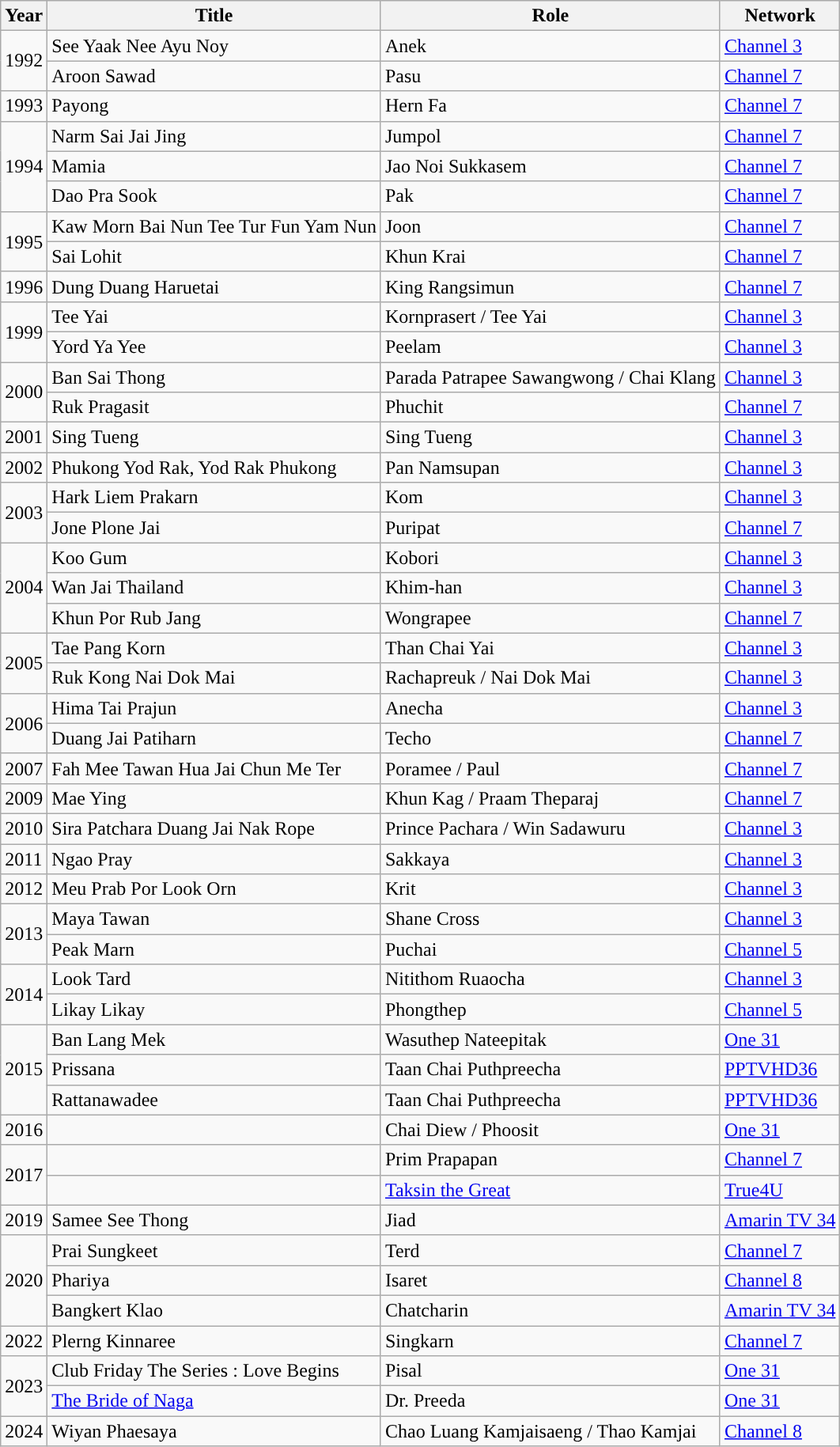<table class="wikitable" style="font-size: 100%;">
<tr>
<th>Year</th>
<th>Title</th>
<th>Role</th>
<th>Network</th>
</tr>
<tr>
<td rowspan="2">1992</td>
<td>See Yaak Nee Ayu Noy</td>
<td>Anek</td>
<td><a href='#'>Channel 3</a></td>
</tr>
<tr>
<td>Aroon Sawad</td>
<td>Pasu</td>
<td><a href='#'>Channel 7</a></td>
</tr>
<tr>
<td>1993</td>
<td>Payong</td>
<td>Hern Fa</td>
<td><a href='#'>Channel 7</a></td>
</tr>
<tr>
<td rowspan="3">1994</td>
<td>Narm Sai Jai Jing</td>
<td>Jumpol</td>
<td><a href='#'>Channel 7</a></td>
</tr>
<tr>
<td>Mamia</td>
<td>Jao Noi Sukkasem</td>
<td><a href='#'>Channel 7</a></td>
</tr>
<tr>
<td>Dao Pra Sook</td>
<td>Pak</td>
<td><a href='#'>Channel 7</a></td>
</tr>
<tr>
<td rowspan="2">1995</td>
<td>Kaw Morn Bai Nun Tee Tur Fun Yam Nun</td>
<td>Joon</td>
<td><a href='#'>Channel 7</a></td>
</tr>
<tr>
<td>Sai Lohit</td>
<td>Khun Krai</td>
<td><a href='#'>Channel 7</a></td>
</tr>
<tr>
<td>1996</td>
<td>Dung Duang Haruetai</td>
<td>King Rangsimun</td>
<td><a href='#'>Channel 7</a></td>
</tr>
<tr>
<td rowspan="2">1999</td>
<td>Tee Yai</td>
<td>Kornprasert / Tee Yai</td>
<td><a href='#'>Channel 3</a></td>
</tr>
<tr>
<td>Yord Ya Yee</td>
<td>Peelam</td>
<td><a href='#'>Channel 3</a></td>
</tr>
<tr>
<td rowspan="2">2000</td>
<td>Ban Sai Thong</td>
<td>Parada Patrapee Sawangwong / Chai Klang</td>
<td><a href='#'>Channel 3</a></td>
</tr>
<tr>
<td>Ruk Pragasit</td>
<td>Phuchit</td>
<td><a href='#'>Channel 7</a></td>
</tr>
<tr>
<td>2001</td>
<td>Sing Tueng</td>
<td>Sing Tueng</td>
<td><a href='#'>Channel 3</a></td>
</tr>
<tr>
<td>2002</td>
<td>Phukong Yod Rak, Yod Rak Phukong</td>
<td>Pan Namsupan</td>
<td><a href='#'>Channel 3</a></td>
</tr>
<tr>
<td rowspan="2">2003</td>
<td>Hark Liem Prakarn</td>
<td>Kom</td>
<td><a href='#'>Channel 3</a></td>
</tr>
<tr>
<td>Jone Plone Jai</td>
<td>Puripat</td>
<td><a href='#'>Channel 7</a></td>
</tr>
<tr>
<td rowspan="3">2004</td>
<td>Koo Gum</td>
<td>Kobori</td>
<td><a href='#'>Channel 3</a></td>
</tr>
<tr>
<td>Wan Jai Thailand</td>
<td>Khim-han</td>
<td><a href='#'>Channel 3</a></td>
</tr>
<tr>
<td>Khun Por Rub Jang</td>
<td>Wongrapee</td>
<td><a href='#'>Channel 7</a></td>
</tr>
<tr>
<td rowspan="2">2005</td>
<td>Tae Pang Korn</td>
<td>Than Chai Yai</td>
<td><a href='#'>Channel 3</a></td>
</tr>
<tr>
<td>Ruk Kong Nai Dok Mai</td>
<td>Rachapreuk / Nai Dok Mai</td>
<td><a href='#'>Channel 3</a></td>
</tr>
<tr>
<td rowspan="2">2006</td>
<td>Hima Tai Prajun</td>
<td>Anecha</td>
<td><a href='#'>Channel 3</a></td>
</tr>
<tr>
<td>Duang Jai Patiharn</td>
<td>Techo</td>
<td><a href='#'>Channel 7</a></td>
</tr>
<tr>
<td>2007</td>
<td>Fah Mee Tawan Hua Jai Chun Me Ter</td>
<td>Poramee / Paul</td>
<td><a href='#'>Channel 7</a></td>
</tr>
<tr>
<td>2009</td>
<td>Mae Ying</td>
<td>Khun Kag / Praam Theparaj</td>
<td><a href='#'>Channel 7</a></td>
</tr>
<tr>
<td>2010</td>
<td>Sira Patchara Duang Jai Nak Rope</td>
<td>Prince Pachara / Win Sadawuru</td>
<td><a href='#'>Channel 3</a></td>
</tr>
<tr>
<td>2011</td>
<td>Ngao Pray</td>
<td>Sakkaya</td>
<td><a href='#'>Channel 3</a></td>
</tr>
<tr>
<td>2012</td>
<td>Meu Prab Por Look Orn</td>
<td>Krit</td>
<td><a href='#'>Channel 3</a></td>
</tr>
<tr>
<td rowspan="2">2013</td>
<td>Maya Tawan</td>
<td>Shane Cross</td>
<td><a href='#'>Channel 3</a></td>
</tr>
<tr>
<td>Peak Marn</td>
<td>Puchai</td>
<td><a href='#'>Channel 5</a></td>
</tr>
<tr>
<td rowspan="2">2014</td>
<td>Look Tard</td>
<td>Nitithom Ruaocha</td>
<td><a href='#'>Channel 3</a></td>
</tr>
<tr>
<td>Likay Likay</td>
<td>Phongthep</td>
<td><a href='#'>Channel 5</a></td>
</tr>
<tr>
<td rowspan="3">2015</td>
<td>Ban Lang Mek</td>
<td>Wasuthep Nateepitak</td>
<td><a href='#'>One 31</a></td>
</tr>
<tr>
<td>Prissana</td>
<td>Taan Chai Puthpreecha</td>
<td><a href='#'>PPTVHD36</a></td>
</tr>
<tr>
<td>Rattanawadee</td>
<td>Taan Chai Puthpreecha</td>
<td><a href='#'>PPTVHD36</a></td>
</tr>
<tr>
<td>2016</td>
<td></td>
<td>Chai Diew / Phoosit</td>
<td><a href='#'>One 31</a></td>
</tr>
<tr>
<td rowspan="2">2017</td>
<td></td>
<td>Prim Prapapan</td>
<td><a href='#'>Channel 7</a></td>
</tr>
<tr>
<td></td>
<td><a href='#'>Taksin the Great</a></td>
<td><a href='#'>True4U</a></td>
</tr>
<tr>
<td>2019</td>
<td>Samee See Thong</td>
<td>Jiad</td>
<td><a href='#'>Amarin TV 34</a></td>
</tr>
<tr>
<td rowspan="3">2020</td>
<td>Prai Sungkeet</td>
<td>Terd</td>
<td><a href='#'>Channel 7</a></td>
</tr>
<tr>
<td>Phariya</td>
<td>Isaret</td>
<td><a href='#'>Channel 8</a></td>
</tr>
<tr>
<td>Bangkert Klao</td>
<td>Chatcharin</td>
<td><a href='#'>Amarin TV 34</a></td>
</tr>
<tr>
<td>2022</td>
<td>Plerng Kinnaree</td>
<td>Singkarn</td>
<td><a href='#'>Channel 7</a></td>
</tr>
<tr>
<td rowspan="2">2023</td>
<td>Club Friday The Series : Love Begins</td>
<td>Pisal</td>
<td><a href='#'>One 31</a></td>
</tr>
<tr>
<td><a href='#'>The Bride of Naga</a></td>
<td>Dr. Preeda</td>
<td><a href='#'>One 31</a></td>
</tr>
<tr>
<td>2024</td>
<td>Wiyan Phaesaya</td>
<td>Chao Luang Kamjaisaeng / Thao Kamjai</td>
<td><a href='#'>Channel 8</a></td>
</tr>
</table>
